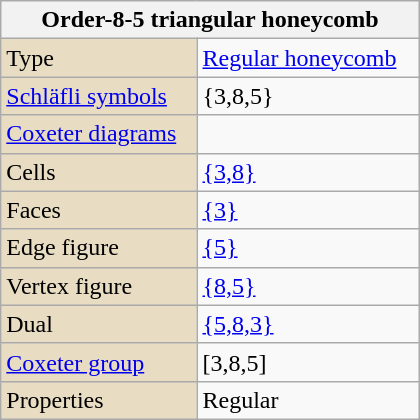<table class="wikitable" align="right" style="margin-left:10px" width=280>
<tr>
<th bgcolor=#e8dcc3 colspan=2>Order-8-5 triangular honeycomb</th>
</tr>
<tr>
<td bgcolor=#e8dcc3>Type</td>
<td><a href='#'>Regular honeycomb</a></td>
</tr>
<tr>
<td bgcolor=#e8dcc3><a href='#'>Schläfli symbols</a></td>
<td>{3,8,5}</td>
</tr>
<tr>
<td bgcolor=#e8dcc3><a href='#'>Coxeter diagrams</a></td>
<td></td>
</tr>
<tr>
<td bgcolor=#e8dcc3>Cells</td>
<td><a href='#'>{3,8}</a> </td>
</tr>
<tr>
<td bgcolor=#e8dcc3>Faces</td>
<td><a href='#'>{3}</a></td>
</tr>
<tr>
<td bgcolor=#e8dcc3>Edge figure</td>
<td><a href='#'>{5}</a></td>
</tr>
<tr>
<td bgcolor=#e8dcc3>Vertex figure</td>
<td><a href='#'>{8,5}</a> </td>
</tr>
<tr>
<td bgcolor=#e8dcc3>Dual</td>
<td><a href='#'>{5,8,3}</a></td>
</tr>
<tr>
<td bgcolor=#e8dcc3><a href='#'>Coxeter group</a></td>
<td>[3,8,5]</td>
</tr>
<tr>
<td bgcolor=#e8dcc3>Properties</td>
<td>Regular</td>
</tr>
</table>
